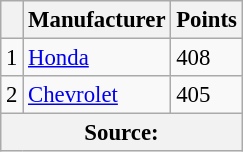<table class="wikitable" style="font-size: 95%;">
<tr>
<th scope="col"></th>
<th scope="col">Manufacturer</th>
<th scope="col">Points</th>
</tr>
<tr>
<td align="center">1</td>
<td><a href='#'>Honda</a></td>
<td>408</td>
</tr>
<tr>
<td align="center">2</td>
<td><a href='#'>Chevrolet</a></td>
<td>405</td>
</tr>
<tr>
<th colspan=4>Source:</th>
</tr>
</table>
